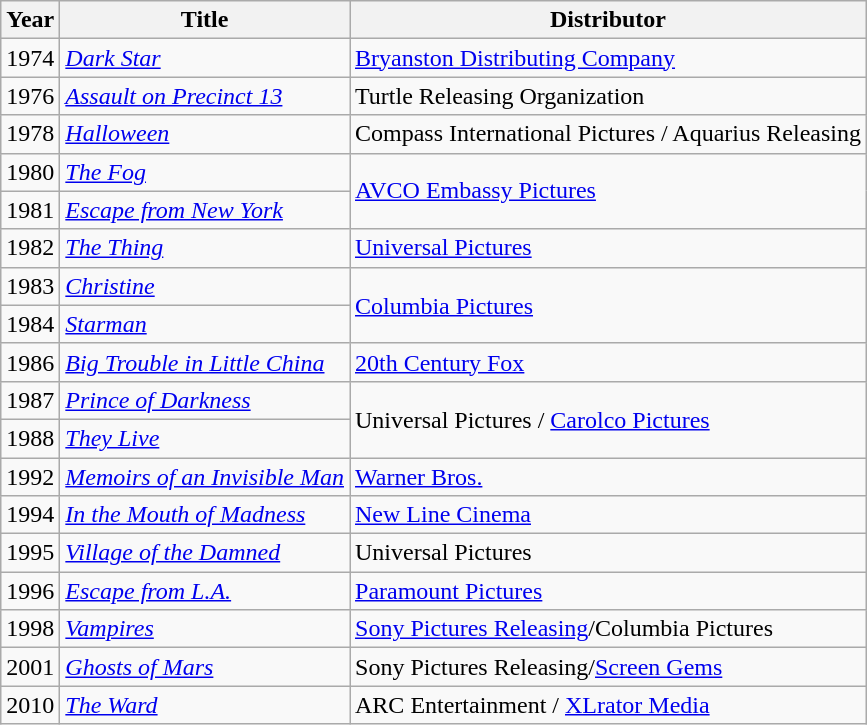<table class="wikitable">
<tr>
<th>Year</th>
<th>Title</th>
<th>Distributor</th>
</tr>
<tr>
<td>1974</td>
<td><em><a href='#'>Dark Star</a></em></td>
<td><a href='#'>Bryanston Distributing Company</a></td>
</tr>
<tr>
<td>1976</td>
<td><em><a href='#'>Assault on Precinct 13</a></em></td>
<td>Turtle Releasing Organization</td>
</tr>
<tr>
<td>1978</td>
<td><em><a href='#'>Halloween</a></em></td>
<td>Compass International Pictures / Aquarius Releasing</td>
</tr>
<tr>
<td>1980</td>
<td><em><a href='#'>The Fog</a></em></td>
<td rowspan=2><a href='#'>AVCO Embassy Pictures</a></td>
</tr>
<tr>
<td>1981</td>
<td><em><a href='#'>Escape from New York</a></em></td>
</tr>
<tr>
<td>1982</td>
<td><em><a href='#'>The Thing</a></em></td>
<td><a href='#'>Universal Pictures</a></td>
</tr>
<tr>
<td>1983</td>
<td><em><a href='#'>Christine</a></em></td>
<td rowspan=2><a href='#'>Columbia Pictures</a></td>
</tr>
<tr>
<td>1984</td>
<td><em><a href='#'>Starman</a></em></td>
</tr>
<tr>
<td>1986</td>
<td><em><a href='#'>Big Trouble in Little China</a></em></td>
<td><a href='#'>20th Century Fox</a></td>
</tr>
<tr>
<td>1987</td>
<td><em><a href='#'>Prince of Darkness</a></em></td>
<td rowspan=2>Universal Pictures / <a href='#'>Carolco Pictures</a></td>
</tr>
<tr>
<td>1988</td>
<td><em><a href='#'>They Live</a></em></td>
</tr>
<tr>
<td>1992</td>
<td><em><a href='#'>Memoirs of an Invisible Man</a></em></td>
<td><a href='#'>Warner Bros.</a></td>
</tr>
<tr>
<td>1994</td>
<td><em><a href='#'>In the Mouth of Madness</a></em></td>
<td><a href='#'>New Line Cinema</a></td>
</tr>
<tr>
<td>1995</td>
<td><em><a href='#'>Village of the Damned</a></em></td>
<td>Universal Pictures</td>
</tr>
<tr>
<td>1996</td>
<td><em><a href='#'>Escape from L.A.</a></em></td>
<td><a href='#'>Paramount Pictures</a></td>
</tr>
<tr>
<td>1998</td>
<td><em><a href='#'>Vampires</a></em></td>
<td><a href='#'>Sony Pictures Releasing</a>/Columbia Pictures</td>
</tr>
<tr>
<td>2001</td>
<td><em><a href='#'>Ghosts of Mars</a></em></td>
<td>Sony Pictures Releasing/<a href='#'>Screen Gems</a></td>
</tr>
<tr>
<td>2010</td>
<td><em><a href='#'>The Ward</a></em></td>
<td>ARC Entertainment / <a href='#'>XLrator Media</a></td>
</tr>
</table>
